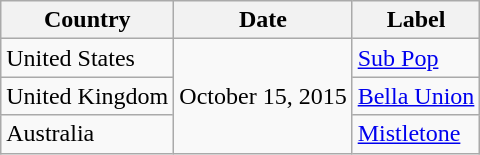<table class="wikitable plainrowheaders">
<tr>
<th scope="col">Country</th>
<th scope="col">Date</th>
<th scope="col">Label</th>
</tr>
<tr>
<td>United States</td>
<td rowspan="3">October 15, 2015</td>
<td><a href='#'>Sub Pop</a></td>
</tr>
<tr>
<td>United Kingdom</td>
<td><a href='#'>Bella Union</a></td>
</tr>
<tr>
<td>Australia</td>
<td><a href='#'>Mistletone</a></td>
</tr>
</table>
